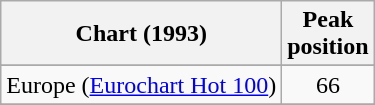<table class="wikitable sortable">
<tr>
<th>Chart (1993)</th>
<th>Peak<br>position</th>
</tr>
<tr>
</tr>
<tr>
<td>Europe (<a href='#'>Eurochart Hot 100</a>)</td>
<td align="center">66</td>
</tr>
<tr>
</tr>
<tr>
</tr>
<tr>
</tr>
</table>
